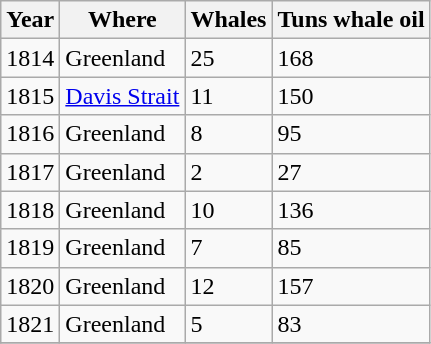<table class="sortable wikitable">
<tr>
<th>Year</th>
<th>Where</th>
<th>Whales</th>
<th>Tuns whale oil</th>
</tr>
<tr>
<td>1814</td>
<td>Greenland</td>
<td>25</td>
<td>168</td>
</tr>
<tr>
<td>1815</td>
<td><a href='#'>Davis Strait</a></td>
<td>11</td>
<td>150</td>
</tr>
<tr>
<td>1816</td>
<td>Greenland</td>
<td>8</td>
<td>95</td>
</tr>
<tr>
<td>1817</td>
<td>Greenland</td>
<td>2</td>
<td>27</td>
</tr>
<tr>
<td>1818</td>
<td>Greenland</td>
<td>10</td>
<td>136</td>
</tr>
<tr>
<td>1819</td>
<td>Greenland</td>
<td>7</td>
<td>85</td>
</tr>
<tr>
<td>1820</td>
<td>Greenland</td>
<td>12</td>
<td>157</td>
</tr>
<tr>
<td>1821</td>
<td>Greenland</td>
<td>5</td>
<td>83</td>
</tr>
<tr>
</tr>
</table>
